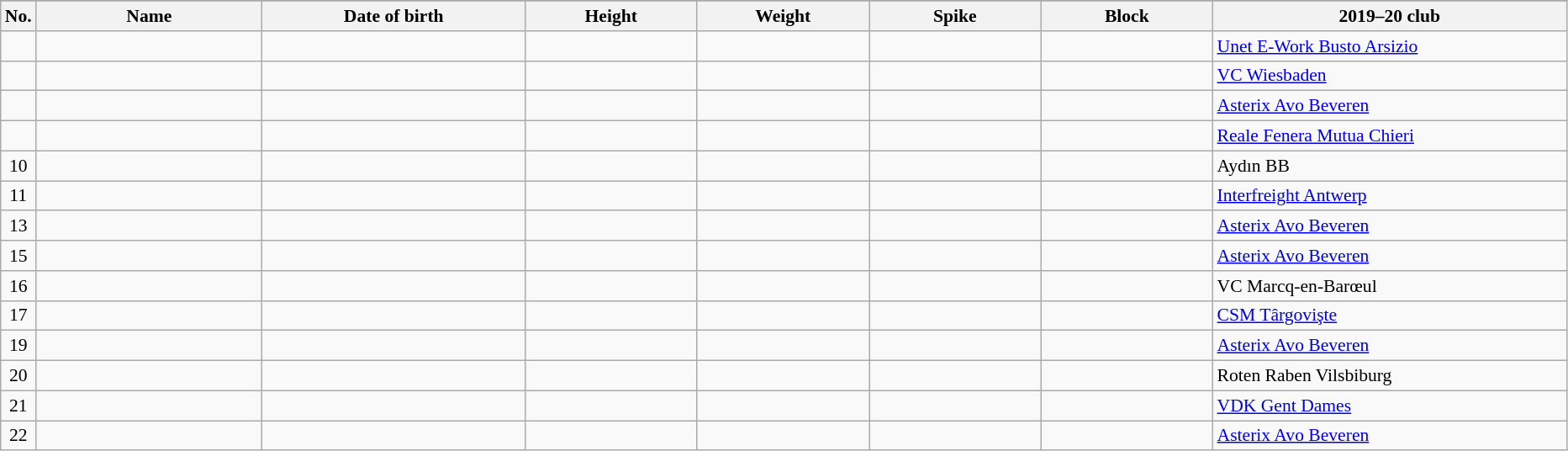<table class="wikitable sortable" style="font-size:90%; text-align:center;">
<tr>
</tr>
<tr>
<th>No.</th>
<th style="width:12em">Name</th>
<th style="width:14em">Date of birth</th>
<th style="width:9em">Height</th>
<th style="width:9em">Weight</th>
<th style="width:9em">Spike</th>
<th style="width:9em">Block</th>
<th style="width:19em">2019–20 club</th>
</tr>
<tr>
<td></td>
<td align=left></td>
<td align=right></td>
<td></td>
<td></td>
<td></td>
<td></td>
<td align=left> <a href='#'>Unet E-Work Busto Arsizio</a></td>
</tr>
<tr>
<td></td>
<td align=left></td>
<td align=right></td>
<td></td>
<td></td>
<td></td>
<td></td>
<td align=left> <a href='#'>VC Wiesbaden</a></td>
</tr>
<tr>
<td></td>
<td align=left></td>
<td align=right></td>
<td></td>
<td></td>
<td></td>
<td></td>
<td align=left> <a href='#'>Asterix Avo Beveren</a></td>
</tr>
<tr>
<td></td>
<td align=left></td>
<td align=right></td>
<td></td>
<td></td>
<td></td>
<td></td>
<td align=left> <a href='#'>Reale Fenera Mutua Chieri</a></td>
</tr>
<tr>
<td>10</td>
<td align=left></td>
<td align=right></td>
<td></td>
<td></td>
<td></td>
<td></td>
<td align=left> Aydın BB</td>
</tr>
<tr>
<td>11</td>
<td align=left></td>
<td align=right></td>
<td></td>
<td></td>
<td></td>
<td></td>
<td align=left> <a href='#'>Interfreight Antwerp</a></td>
</tr>
<tr>
<td>13</td>
<td align=left></td>
<td align=right></td>
<td></td>
<td></td>
<td></td>
<td></td>
<td align=left> <a href='#'>Asterix Avo Beveren</a></td>
</tr>
<tr>
<td>15</td>
<td align=left></td>
<td align=right></td>
<td></td>
<td></td>
<td></td>
<td></td>
<td align=left> <a href='#'>Asterix Avo Beveren</a></td>
</tr>
<tr>
<td>16</td>
<td align=left></td>
<td align=right></td>
<td></td>
<td></td>
<td></td>
<td></td>
<td align=left> VC Marcq-en-Barœul</td>
</tr>
<tr>
<td>17</td>
<td align=left></td>
<td align=right></td>
<td></td>
<td></td>
<td></td>
<td></td>
<td align=left> <a href='#'>CSM Târgovişte</a></td>
</tr>
<tr>
<td>19</td>
<td align=left></td>
<td align=right></td>
<td></td>
<td></td>
<td></td>
<td></td>
<td align=left> <a href='#'>Asterix Avo Beveren</a></td>
</tr>
<tr>
<td>20</td>
<td align=left></td>
<td align=right></td>
<td></td>
<td></td>
<td></td>
<td></td>
<td align=left> Roten Raben Vilsbiburg</td>
</tr>
<tr>
<td>21</td>
<td align=left></td>
<td align=right></td>
<td></td>
<td></td>
<td></td>
<td></td>
<td align=left> <a href='#'>VDK Gent Dames</a></td>
</tr>
<tr>
<td>22</td>
<td align=left></td>
<td align=right></td>
<td></td>
<td></td>
<td></td>
<td></td>
<td align=left> <a href='#'>Asterix Avo Beveren</a></td>
</tr>
</table>
